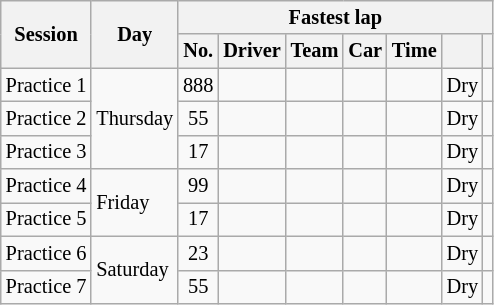<table class="wikitable" style="font-size: 85%">
<tr>
<th rowspan="2">Session</th>
<th rowspan="2">Day</th>
<th colspan="7">Fastest lap</th>
</tr>
<tr>
<th>No.</th>
<th>Driver</th>
<th>Team</th>
<th>Car</th>
<th>Time</th>
<th></th>
<th></th>
</tr>
<tr>
<td nowrap>Practice 1</td>
<td rowspan=3>Thursday</td>
<td align="center">888</td>
<td></td>
<td></td>
<td></td>
<td></td>
<td>Dry</td>
<td align=center></td>
</tr>
<tr>
<td>Practice 2</td>
<td align="center">55</td>
<td></td>
<td></td>
<td></td>
<td></td>
<td>Dry</td>
<td align=center></td>
</tr>
<tr>
<td>Practice 3</td>
<td align="center">17</td>
<td></td>
<td></td>
<td></td>
<td></td>
<td>Dry</td>
<td align=center></td>
</tr>
<tr>
<td>Practice 4</td>
<td rowspan=2>Friday</td>
<td align="center">99</td>
<td></td>
<td></td>
<td></td>
<td></td>
<td>Dry</td>
<td align=center></td>
</tr>
<tr>
<td>Practice 5</td>
<td align="center">17</td>
<td></td>
<td></td>
<td></td>
<td></td>
<td>Dry</td>
<td align=center></td>
</tr>
<tr>
<td>Practice 6</td>
<td rowspan=2>Saturday</td>
<td align="center">23</td>
<td></td>
<td></td>
<td></td>
<td></td>
<td>Dry</td>
<td align=center></td>
</tr>
<tr>
<td>Practice 7</td>
<td align="center">55</td>
<td></td>
<td></td>
<td></td>
<td></td>
<td>Dry</td>
<td align=center></td>
</tr>
</table>
